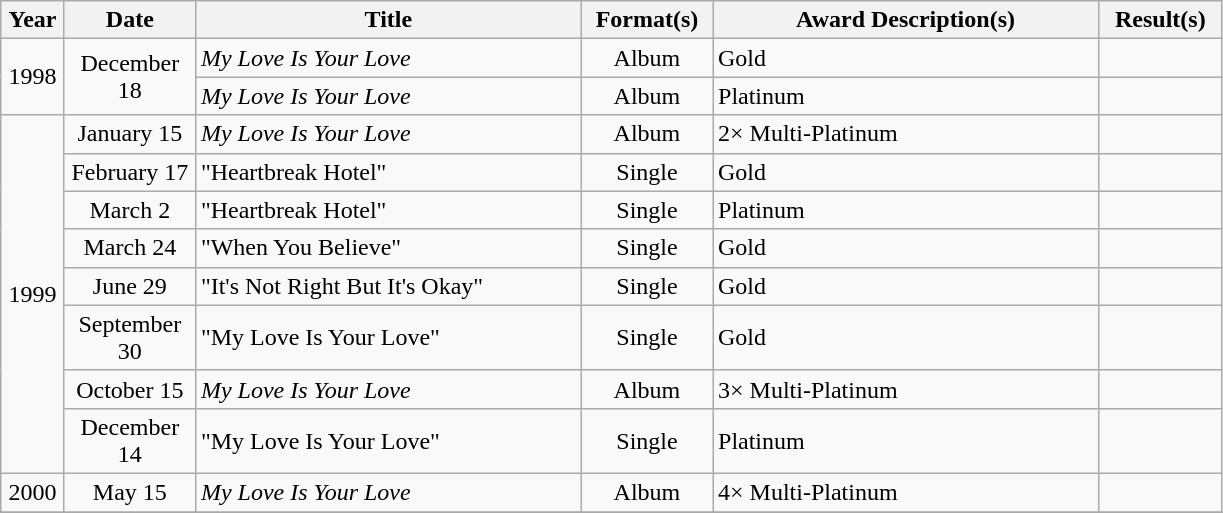<table class="wikitable">
<tr>
<th width="35">Year</th>
<th width="80">Date</th>
<th width="250">Title</th>
<th width="80">Format(s)</th>
<th width="250">Award Description(s)</th>
<th width="75">Result(s)</th>
</tr>
<tr>
<td align="center" rowspan="2">1998</td>
<td align="center" rowspan="2">December 18</td>
<td><em>My Love Is Your Love</em></td>
<td align="center">Album</td>
<td>Gold</td>
<td></td>
</tr>
<tr>
<td><em>My Love Is Your Love</em></td>
<td align="center">Album</td>
<td>Platinum</td>
<td></td>
</tr>
<tr>
<td align="center" rowspan="8">1999</td>
<td align="center">January 15</td>
<td><em>My Love Is Your Love</em></td>
<td align="center">Album</td>
<td>2× Multi-Platinum</td>
<td></td>
</tr>
<tr>
<td align="center">February 17</td>
<td>"Heartbreak Hotel"</td>
<td align="center">Single</td>
<td>Gold</td>
<td></td>
</tr>
<tr>
<td align="center">March 2</td>
<td>"Heartbreak Hotel"</td>
<td align="center">Single</td>
<td>Platinum</td>
<td></td>
</tr>
<tr>
<td align="center">March 24</td>
<td>"When You Believe"</td>
<td align="center">Single</td>
<td>Gold</td>
<td></td>
</tr>
<tr>
<td align="center">June 29</td>
<td>"It's Not Right But It's Okay"</td>
<td align="center">Single</td>
<td>Gold</td>
<td></td>
</tr>
<tr>
<td align="center">September 30</td>
<td>"My Love Is Your Love"</td>
<td align="center">Single</td>
<td>Gold</td>
<td></td>
</tr>
<tr>
<td align="center">October 15</td>
<td><em>My Love Is Your Love</em></td>
<td align="center">Album</td>
<td>3× Multi-Platinum</td>
<td></td>
</tr>
<tr>
<td align="center">December 14</td>
<td>"My Love Is Your Love"</td>
<td align="center">Single</td>
<td>Platinum</td>
<td></td>
</tr>
<tr>
<td align="center">2000</td>
<td align="center">May 15</td>
<td><em>My Love Is Your Love</em></td>
<td align="center">Album</td>
<td>4× Multi-Platinum</td>
<td></td>
</tr>
<tr>
</tr>
</table>
